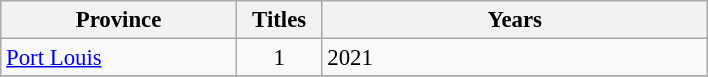<table class="wikitable " style="font-size: 95%;">
<tr>
<th width="150">Province</th>
<th width="50">Titles</th>
<th width="250">Years</th>
</tr>
<tr>
<td><a href='#'>Port Louis</a></td>
<td rowspan="1" style="text-align: center">1</td>
<td>2021</td>
</tr>
<tr>
</tr>
</table>
